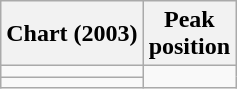<table class="wikitable sortable">
<tr>
<th align="left">Chart (2003)</th>
<th align="center">Peak<br>position</th>
</tr>
<tr>
<td></td>
</tr>
<tr>
<td></td>
</tr>
</table>
